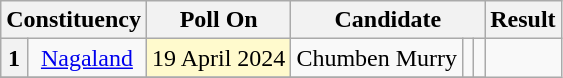<table class="wikitable " style="text-align:center;">
<tr>
<th colspan="2">Constituency</th>
<th>Poll On</th>
<th colspan="3">Candidate</th>
<th>Result</th>
</tr>
<tr>
<th>1</th>
<td><a href='#'>Nagaland</a></td>
<td bgcolor=#FFFACD>19 April 2024</td>
<td>Chumben Murry</td>
<td></td>
<td></td>
</tr>
<tr>
</tr>
</table>
